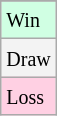<table class="wikitable">
<tr>
</tr>
<tr bgcolor = "#d0ffe3">
<td><small>Win</small></td>
</tr>
<tr bgcolor = "#f3f3f3">
<td><small>Draw</small></td>
</tr>
<tr bgcolor = "#ffd0e3">
<td><small>Loss</small></td>
</tr>
</table>
